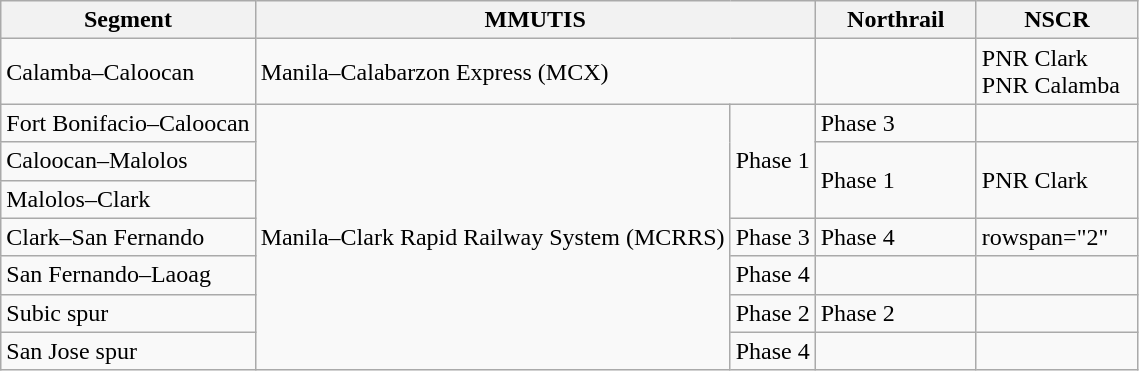<table class="wikitable">
<tr>
<th>Segment</th>
<th colspan="2" width="100">MMUTIS</th>
<th width="100">Northrail</th>
<th width="100">NSCR</th>
</tr>
<tr>
<td>Calamba–Caloocan</td>
<td colspan="2">Manila–Calabarzon Express (MCX)</td>
<td></td>
<td>PNR Clark<br>PNR Calamba</td>
</tr>
<tr>
<td>Fort Bonifacio–Caloocan</td>
<td rowspan="7">Manila–Clark Rapid Railway System (MCRRS)</td>
<td rowspan="3">Phase 1</td>
<td>Phase 3</td>
<td></td>
</tr>
<tr>
<td>Caloocan–Malolos</td>
<td rowspan="2">Phase 1</td>
<td rowspan="2">PNR Clark</td>
</tr>
<tr>
<td>Malolos–Clark</td>
</tr>
<tr>
<td>Clark–San Fernando</td>
<td>Phase 3</td>
<td>Phase 4</td>
<td>rowspan="2" </td>
</tr>
<tr>
<td>San Fernando–Laoag</td>
<td>Phase 4</td>
<td></td>
</tr>
<tr>
<td>Subic spur</td>
<td>Phase 2</td>
<td>Phase 2</td>
<td></td>
</tr>
<tr>
<td>San Jose spur</td>
<td>Phase 4</td>
<td></td>
<td></td>
</tr>
</table>
